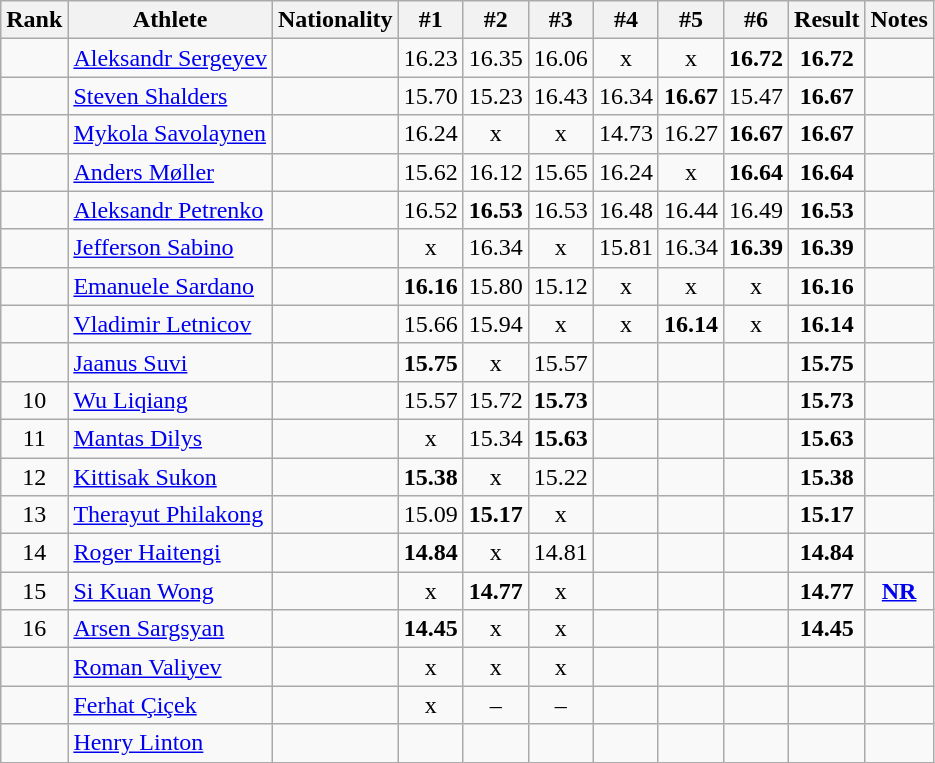<table class="wikitable sortable" style="text-align:center">
<tr>
<th>Rank</th>
<th>Athlete</th>
<th>Nationality</th>
<th>#1</th>
<th>#2</th>
<th>#3</th>
<th>#4</th>
<th>#5</th>
<th>#6</th>
<th>Result</th>
<th>Notes</th>
</tr>
<tr>
<td></td>
<td align="left"><a href='#'>Aleksandr Sergeyev</a></td>
<td align=left></td>
<td>16.23</td>
<td>16.35</td>
<td>16.06</td>
<td>x</td>
<td>x</td>
<td><strong>16.72</strong></td>
<td><strong>16.72</strong></td>
<td></td>
</tr>
<tr>
<td></td>
<td align="left"><a href='#'>Steven Shalders</a></td>
<td align=left></td>
<td>15.70</td>
<td>15.23</td>
<td>16.43</td>
<td>16.34</td>
<td><strong>16.67</strong></td>
<td>15.47</td>
<td><strong>16.67</strong></td>
<td></td>
</tr>
<tr>
<td></td>
<td align="left"><a href='#'>Mykola Savolaynen</a></td>
<td align=left></td>
<td>16.24</td>
<td>x</td>
<td>x</td>
<td>14.73</td>
<td>16.27</td>
<td><strong>16.67</strong></td>
<td><strong>16.67</strong></td>
<td></td>
</tr>
<tr>
<td></td>
<td align="left"><a href='#'>Anders Møller</a></td>
<td align=left></td>
<td>15.62</td>
<td>16.12</td>
<td>15.65</td>
<td>16.24</td>
<td>x</td>
<td><strong>16.64</strong></td>
<td><strong>16.64</strong></td>
<td></td>
</tr>
<tr>
<td></td>
<td align="left"><a href='#'>Aleksandr Petrenko</a></td>
<td align=left></td>
<td>16.52</td>
<td><strong>16.53</strong></td>
<td>16.53</td>
<td>16.48</td>
<td>16.44</td>
<td>16.49</td>
<td><strong>16.53</strong></td>
<td></td>
</tr>
<tr>
<td></td>
<td align="left"><a href='#'>Jefferson Sabino</a></td>
<td align=left></td>
<td>x</td>
<td>16.34</td>
<td>x</td>
<td>15.81</td>
<td>16.34</td>
<td><strong>16.39</strong></td>
<td><strong>16.39</strong></td>
<td></td>
</tr>
<tr>
<td></td>
<td align="left"><a href='#'>Emanuele Sardano</a></td>
<td align=left></td>
<td><strong>16.16</strong></td>
<td>15.80</td>
<td>15.12</td>
<td>x</td>
<td>x</td>
<td>x</td>
<td><strong>16.16</strong></td>
<td></td>
</tr>
<tr>
<td></td>
<td align="left"><a href='#'>Vladimir Letnicov</a></td>
<td align=left></td>
<td>15.66</td>
<td>15.94</td>
<td>x</td>
<td>x</td>
<td><strong>16.14</strong></td>
<td>x</td>
<td><strong>16.14</strong></td>
<td></td>
</tr>
<tr>
<td></td>
<td align="left"><a href='#'>Jaanus Suvi</a></td>
<td align=left></td>
<td><strong>15.75</strong></td>
<td>x</td>
<td>15.57</td>
<td></td>
<td></td>
<td></td>
<td><strong>15.75</strong></td>
<td></td>
</tr>
<tr>
<td>10</td>
<td align="left"><a href='#'>Wu Liqiang</a></td>
<td align=left></td>
<td>15.57</td>
<td>15.72</td>
<td><strong>15.73</strong></td>
<td></td>
<td></td>
<td></td>
<td><strong>15.73</strong></td>
<td></td>
</tr>
<tr>
<td>11</td>
<td align="left"><a href='#'>Mantas Dilys</a></td>
<td align=left></td>
<td>x</td>
<td>15.34</td>
<td><strong>15.63</strong></td>
<td></td>
<td></td>
<td></td>
<td><strong>15.63</strong></td>
<td></td>
</tr>
<tr>
<td>12</td>
<td align="left"><a href='#'>Kittisak Sukon</a></td>
<td align=left></td>
<td><strong>15.38</strong></td>
<td>x</td>
<td>15.22</td>
<td></td>
<td></td>
<td></td>
<td><strong>15.38</strong></td>
<td></td>
</tr>
<tr>
<td>13</td>
<td align="left"><a href='#'>Therayut Philakong</a></td>
<td align=left></td>
<td>15.09</td>
<td><strong>15.17</strong></td>
<td>x</td>
<td></td>
<td></td>
<td></td>
<td><strong>15.17</strong></td>
<td></td>
</tr>
<tr>
<td>14</td>
<td align="left"><a href='#'>Roger Haitengi</a></td>
<td align=left></td>
<td><strong>14.84</strong></td>
<td>x</td>
<td>14.81</td>
<td></td>
<td></td>
<td></td>
<td><strong>14.84</strong></td>
<td></td>
</tr>
<tr>
<td>15</td>
<td align="left"><a href='#'>Si Kuan Wong</a></td>
<td align=left></td>
<td>x</td>
<td><strong>14.77</strong></td>
<td>x</td>
<td></td>
<td></td>
<td></td>
<td><strong>14.77</strong></td>
<td><strong><a href='#'>NR</a></strong></td>
</tr>
<tr>
<td>16</td>
<td align="left"><a href='#'>Arsen Sargsyan</a></td>
<td align=left></td>
<td><strong>14.45</strong></td>
<td>x</td>
<td>x</td>
<td></td>
<td></td>
<td></td>
<td><strong>14.45</strong></td>
<td></td>
</tr>
<tr>
<td></td>
<td align="left"><a href='#'>Roman Valiyev</a></td>
<td align=left></td>
<td>x</td>
<td>x</td>
<td>x</td>
<td></td>
<td></td>
<td></td>
<td><strong></strong></td>
<td></td>
</tr>
<tr>
<td></td>
<td align="left"><a href='#'>Ferhat Çiçek</a></td>
<td align=left></td>
<td>x</td>
<td>–</td>
<td>–</td>
<td></td>
<td></td>
<td></td>
<td><strong></strong></td>
<td></td>
</tr>
<tr>
<td></td>
<td align="left"><a href='#'>Henry Linton</a></td>
<td align=left></td>
<td></td>
<td></td>
<td></td>
<td></td>
<td></td>
<td></td>
<td><strong></strong></td>
<td></td>
</tr>
</table>
